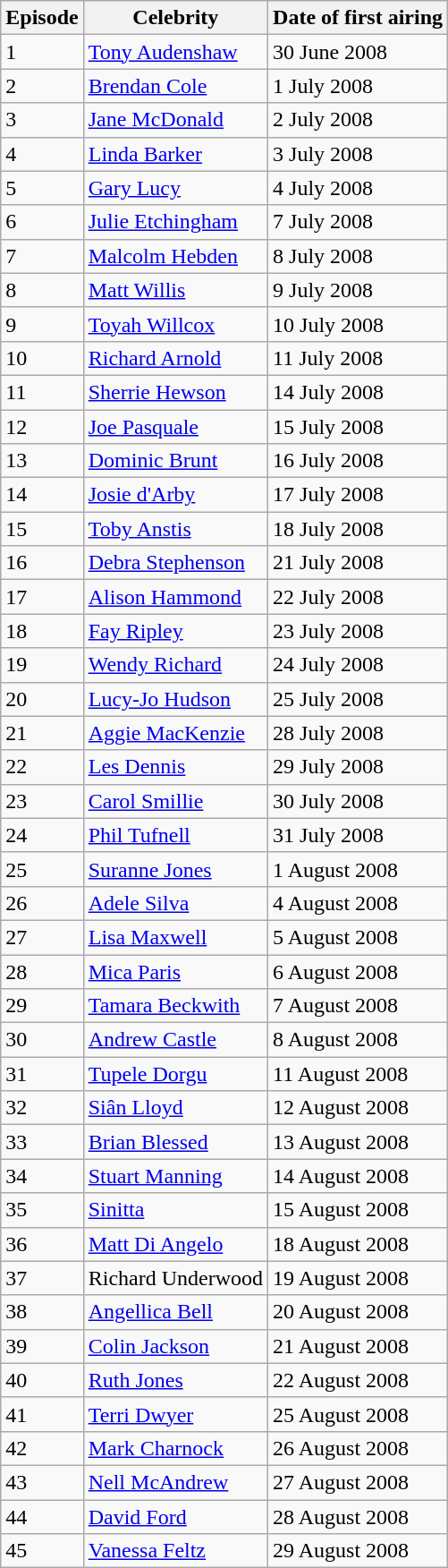<table class="wikitable">
<tr>
<th>Episode</th>
<th>Celebrity</th>
<th>Date of first airing</th>
</tr>
<tr>
<td>1</td>
<td><a href='#'>Tony Audenshaw</a></td>
<td>30 June 2008</td>
</tr>
<tr>
<td>2</td>
<td><a href='#'>Brendan Cole</a></td>
<td>1 July 2008</td>
</tr>
<tr>
<td>3</td>
<td><a href='#'>Jane McDonald</a></td>
<td>2 July 2008</td>
</tr>
<tr>
<td>4</td>
<td><a href='#'>Linda Barker</a></td>
<td>3 July 2008</td>
</tr>
<tr>
<td>5</td>
<td><a href='#'>Gary Lucy</a></td>
<td>4 July 2008</td>
</tr>
<tr>
<td>6</td>
<td><a href='#'>Julie Etchingham</a></td>
<td>7 July 2008</td>
</tr>
<tr>
<td>7</td>
<td><a href='#'>Malcolm Hebden</a></td>
<td>8 July 2008</td>
</tr>
<tr>
<td>8</td>
<td><a href='#'>Matt Willis</a></td>
<td>9 July 2008</td>
</tr>
<tr>
<td>9</td>
<td><a href='#'>Toyah Willcox</a></td>
<td>10 July 2008</td>
</tr>
<tr>
<td>10</td>
<td><a href='#'>Richard Arnold</a></td>
<td>11 July 2008</td>
</tr>
<tr>
<td>11</td>
<td><a href='#'>Sherrie Hewson</a></td>
<td>14 July 2008</td>
</tr>
<tr>
<td>12</td>
<td><a href='#'>Joe Pasquale</a></td>
<td>15 July 2008</td>
</tr>
<tr>
<td>13</td>
<td><a href='#'>Dominic Brunt</a></td>
<td>16 July 2008</td>
</tr>
<tr>
<td>14</td>
<td><a href='#'>Josie d'Arby</a></td>
<td>17 July 2008</td>
</tr>
<tr>
<td>15</td>
<td><a href='#'>Toby Anstis</a></td>
<td>18 July 2008</td>
</tr>
<tr>
<td>16</td>
<td><a href='#'>Debra Stephenson</a></td>
<td>21 July 2008</td>
</tr>
<tr>
<td>17</td>
<td><a href='#'>Alison Hammond</a></td>
<td>22 July 2008</td>
</tr>
<tr>
<td>18</td>
<td><a href='#'>Fay Ripley</a></td>
<td>23 July 2008</td>
</tr>
<tr>
<td>19</td>
<td><a href='#'>Wendy Richard</a></td>
<td>24 July 2008</td>
</tr>
<tr>
<td>20</td>
<td><a href='#'>Lucy-Jo Hudson</a></td>
<td>25 July 2008</td>
</tr>
<tr>
<td>21</td>
<td><a href='#'>Aggie MacKenzie</a></td>
<td>28 July 2008</td>
</tr>
<tr>
<td>22</td>
<td><a href='#'>Les Dennis</a></td>
<td>29 July 2008</td>
</tr>
<tr>
<td>23</td>
<td><a href='#'>Carol Smillie</a></td>
<td>30 July 2008</td>
</tr>
<tr>
<td>24</td>
<td><a href='#'>Phil Tufnell</a></td>
<td>31 July 2008</td>
</tr>
<tr>
<td>25</td>
<td><a href='#'>Suranne Jones</a></td>
<td>1 August 2008</td>
</tr>
<tr>
<td>26</td>
<td><a href='#'>Adele Silva</a></td>
<td>4 August 2008</td>
</tr>
<tr>
<td>27</td>
<td><a href='#'>Lisa Maxwell</a></td>
<td>5 August 2008</td>
</tr>
<tr>
<td>28</td>
<td><a href='#'>Mica Paris</a></td>
<td>6 August 2008</td>
</tr>
<tr>
<td>29</td>
<td><a href='#'>Tamara Beckwith</a></td>
<td>7 August 2008</td>
</tr>
<tr>
<td>30</td>
<td><a href='#'>Andrew Castle</a></td>
<td>8 August 2008</td>
</tr>
<tr>
<td>31</td>
<td><a href='#'>Tupele Dorgu</a></td>
<td>11 August 2008</td>
</tr>
<tr>
<td>32</td>
<td><a href='#'>Siân Lloyd</a></td>
<td>12 August 2008</td>
</tr>
<tr>
<td>33</td>
<td><a href='#'>Brian Blessed</a></td>
<td>13 August 2008</td>
</tr>
<tr>
<td>34</td>
<td><a href='#'>Stuart Manning</a></td>
<td>14 August 2008</td>
</tr>
<tr>
<td>35</td>
<td><a href='#'>Sinitta</a></td>
<td>15 August 2008</td>
</tr>
<tr>
<td>36</td>
<td><a href='#'>Matt Di Angelo</a></td>
<td>18 August 2008</td>
</tr>
<tr>
<td>37</td>
<td>Richard Underwood</td>
<td>19 August 2008</td>
</tr>
<tr>
<td>38</td>
<td><a href='#'>Angellica Bell</a></td>
<td>20 August 2008</td>
</tr>
<tr>
<td>39</td>
<td><a href='#'>Colin Jackson</a></td>
<td>21 August 2008</td>
</tr>
<tr>
<td>40</td>
<td><a href='#'>Ruth Jones</a></td>
<td>22 August 2008</td>
</tr>
<tr>
<td>41</td>
<td><a href='#'>Terri Dwyer</a></td>
<td>25 August 2008</td>
</tr>
<tr>
<td>42</td>
<td><a href='#'>Mark Charnock</a></td>
<td>26 August 2008</td>
</tr>
<tr>
<td>43</td>
<td><a href='#'>Nell McAndrew</a></td>
<td>27 August 2008</td>
</tr>
<tr>
<td>44</td>
<td><a href='#'>David Ford</a></td>
<td>28 August 2008</td>
</tr>
<tr>
<td>45</td>
<td><a href='#'>Vanessa Feltz</a></td>
<td>29 August 2008</td>
</tr>
</table>
